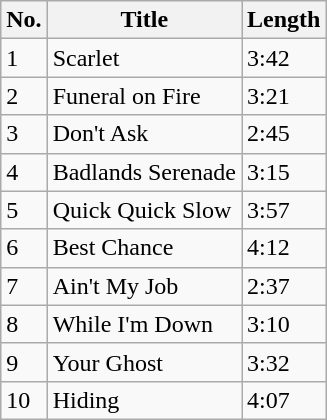<table class="wikitable">
<tr>
<th>No.</th>
<th>Title</th>
<th>Length</th>
</tr>
<tr>
<td>1</td>
<td>Scarlet</td>
<td>3:42</td>
</tr>
<tr>
<td>2</td>
<td>Funeral on Fire</td>
<td>3:21</td>
</tr>
<tr>
<td>3</td>
<td>Don't Ask</td>
<td>2:45</td>
</tr>
<tr>
<td>4</td>
<td>Badlands Serenade</td>
<td>3:15</td>
</tr>
<tr>
<td>5</td>
<td>Quick Quick Slow</td>
<td>3:57</td>
</tr>
<tr>
<td>6</td>
<td>Best Chance</td>
<td>4:12</td>
</tr>
<tr>
<td>7</td>
<td>Ain't My Job</td>
<td>2:37</td>
</tr>
<tr>
<td>8</td>
<td>While I'm Down</td>
<td>3:10</td>
</tr>
<tr>
<td>9</td>
<td>Your Ghost</td>
<td>3:32</td>
</tr>
<tr>
<td>10</td>
<td>Hiding</td>
<td>4:07</td>
</tr>
</table>
